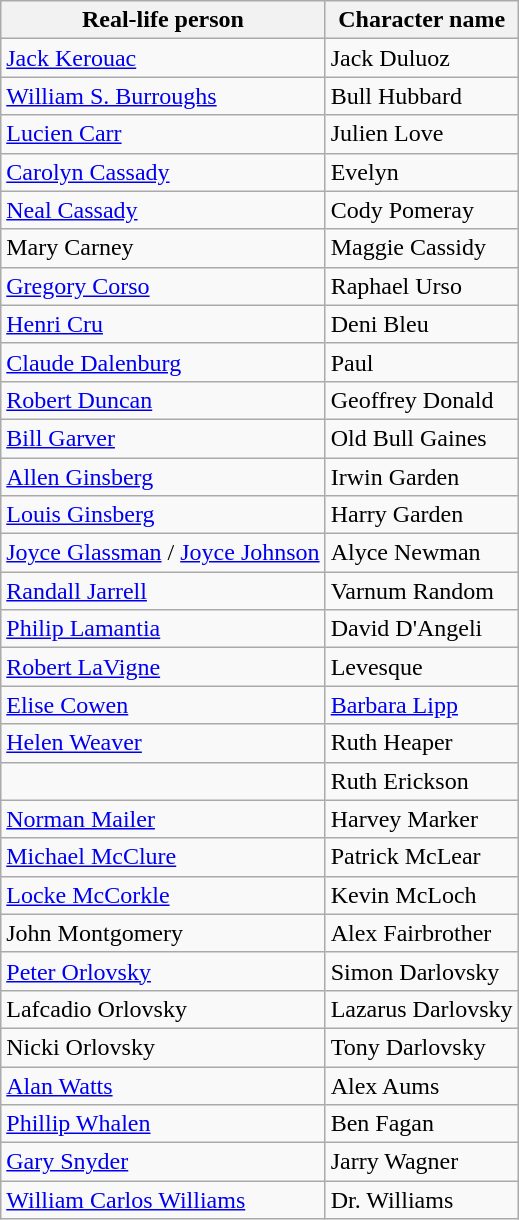<table class="wikitable">
<tr>
<th>Real-life person</th>
<th>Character name</th>
</tr>
<tr>
<td><a href='#'>Jack Kerouac</a></td>
<td>Jack Duluoz</td>
</tr>
<tr>
<td><a href='#'>William S. Burroughs</a></td>
<td>Bull Hubbard</td>
</tr>
<tr>
<td><a href='#'>Lucien Carr</a></td>
<td>Julien Love</td>
</tr>
<tr>
<td><a href='#'>Carolyn Cassady</a></td>
<td>Evelyn</td>
</tr>
<tr>
<td><a href='#'>Neal Cassady</a></td>
<td>Cody Pomeray</td>
</tr>
<tr>
<td>Mary Carney</td>
<td>Maggie Cassidy</td>
</tr>
<tr>
<td><a href='#'>Gregory Corso</a></td>
<td>Raphael Urso</td>
</tr>
<tr>
<td><a href='#'>Henri Cru</a></td>
<td>Deni Bleu</td>
</tr>
<tr>
<td><a href='#'>Claude Dalenburg</a></td>
<td>Paul</td>
</tr>
<tr>
<td><a href='#'>Robert Duncan</a></td>
<td>Geoffrey Donald</td>
</tr>
<tr>
<td><a href='#'>Bill Garver</a></td>
<td>Old Bull Gaines</td>
</tr>
<tr>
<td><a href='#'>Allen Ginsberg</a></td>
<td>Irwin Garden</td>
</tr>
<tr>
<td><a href='#'>Louis Ginsberg</a></td>
<td>Harry Garden</td>
</tr>
<tr>
<td><a href='#'>Joyce Glassman</a> / <a href='#'>Joyce Johnson</a></td>
<td>Alyce Newman</td>
</tr>
<tr>
<td><a href='#'>Randall Jarrell</a></td>
<td>Varnum Random</td>
</tr>
<tr>
<td><a href='#'>Philip Lamantia</a></td>
<td>David D'Angeli</td>
</tr>
<tr>
<td><a href='#'>Robert LaVigne</a></td>
<td>Levesque</td>
</tr>
<tr>
<td><a href='#'>Elise Cowen</a></td>
<td><a href='#'>Barbara Lipp</a></td>
</tr>
<tr>
<td><a href='#'>Helen Weaver</a></td>
<td>Ruth Heaper</td>
</tr>
<tr>
<td></td>
<td>Ruth Erickson</td>
</tr>
<tr>
<td><a href='#'>Norman Mailer</a></td>
<td>Harvey Marker</td>
</tr>
<tr>
<td><a href='#'>Michael McClure</a></td>
<td>Patrick McLear</td>
</tr>
<tr>
<td><a href='#'>Locke McCorkle</a></td>
<td>Kevin McLoch</td>
</tr>
<tr>
<td>John Montgomery</td>
<td>Alex Fairbrother</td>
</tr>
<tr>
<td><a href='#'>Peter Orlovsky</a></td>
<td>Simon Darlovsky</td>
</tr>
<tr>
<td>Lafcadio Orlovsky</td>
<td>Lazarus Darlovsky</td>
</tr>
<tr>
<td>Nicki Orlovsky</td>
<td>Tony Darlovsky</td>
</tr>
<tr>
<td><a href='#'>Alan Watts</a></td>
<td>Alex Aums</td>
</tr>
<tr>
<td><a href='#'>Phillip Whalen</a></td>
<td>Ben Fagan</td>
</tr>
<tr>
<td><a href='#'>Gary Snyder</a></td>
<td>Jarry Wagner</td>
</tr>
<tr>
<td><a href='#'>William Carlos Williams</a></td>
<td>Dr. Williams</td>
</tr>
</table>
